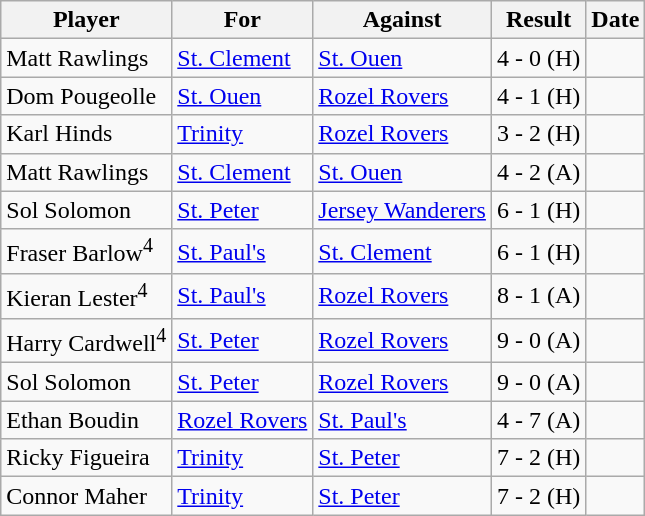<table class="wikitable">
<tr>
<th>Player</th>
<th>For</th>
<th>Against</th>
<th style="text-align:center">Result</th>
<th>Date</th>
</tr>
<tr>
<td> Matt Rawlings</td>
<td><a href='#'>St. Clement</a></td>
<td><a href='#'>St. Ouen</a></td>
<td>4 - 0 (H)</td>
<td></td>
</tr>
<tr>
<td> Dom Pougeolle</td>
<td><a href='#'>St. Ouen</a></td>
<td><a href='#'>Rozel Rovers</a></td>
<td>4 - 1 (H)</td>
<td></td>
</tr>
<tr>
<td> Karl Hinds</td>
<td><a href='#'>Trinity</a></td>
<td><a href='#'>Rozel Rovers</a></td>
<td>3 - 2 (H)</td>
<td></td>
</tr>
<tr>
<td> Matt Rawlings</td>
<td><a href='#'>St. Clement</a></td>
<td><a href='#'>St. Ouen</a></td>
<td>4 - 2 (A)</td>
<td></td>
</tr>
<tr>
<td> Sol Solomon</td>
<td><a href='#'>St. Peter</a></td>
<td><a href='#'>Jersey Wanderers</a></td>
<td>6 - 1 (H)</td>
<td></td>
</tr>
<tr>
<td> Fraser Barlow<sup>4</sup></td>
<td><a href='#'>St. Paul's</a></td>
<td><a href='#'>St. Clement</a></td>
<td>6 - 1 (H)</td>
<td></td>
</tr>
<tr>
<td> Kieran Lester<sup>4</sup></td>
<td><a href='#'>St. Paul's</a></td>
<td><a href='#'>Rozel Rovers</a></td>
<td>8 - 1 (A)</td>
<td></td>
</tr>
<tr>
<td> Harry Cardwell<sup>4</sup></td>
<td><a href='#'>St. Peter</a></td>
<td><a href='#'>Rozel Rovers</a></td>
<td>9 - 0 (A)</td>
<td></td>
</tr>
<tr>
<td> Sol Solomon</td>
<td><a href='#'>St. Peter</a></td>
<td><a href='#'>Rozel Rovers</a></td>
<td>9 - 0 (A)</td>
<td></td>
</tr>
<tr>
<td> Ethan Boudin</td>
<td><a href='#'>Rozel Rovers</a></td>
<td><a href='#'>St. Paul's</a></td>
<td>4 - 7 (A)</td>
<td></td>
</tr>
<tr>
<td> Ricky Figueira</td>
<td><a href='#'>Trinity</a></td>
<td><a href='#'>St. Peter</a></td>
<td>7 - 2 (H)</td>
<td></td>
</tr>
<tr>
<td> Connor Maher</td>
<td><a href='#'>Trinity</a></td>
<td><a href='#'>St. Peter</a></td>
<td>7 - 2 (H)</td>
<td></td>
</tr>
</table>
